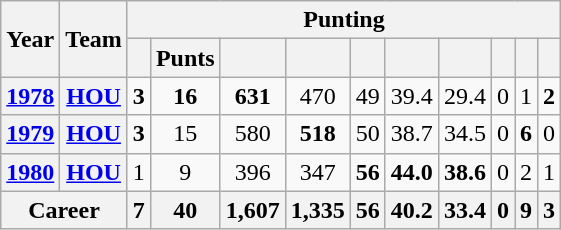<table class=wikitable style="text-align:center;">
<tr>
<th rowspan="2">Year</th>
<th rowspan="2">Team</th>
<th colspan="10">Punting</th>
</tr>
<tr>
<th></th>
<th>Punts</th>
<th></th>
<th></th>
<th></th>
<th></th>
<th></th>
<th></th>
<th></th>
<th></th>
</tr>
<tr>
<th><a href='#'>1978</a></th>
<th><a href='#'>HOU</a></th>
<td><strong>3</strong></td>
<td><strong>16</strong></td>
<td><strong>631</strong></td>
<td>470</td>
<td>49</td>
<td>39.4</td>
<td>29.4</td>
<td>0</td>
<td>1</td>
<td><strong>2</strong></td>
</tr>
<tr>
<th><a href='#'>1979</a></th>
<th><a href='#'>HOU</a></th>
<td><strong>3</strong></td>
<td>15</td>
<td>580</td>
<td><strong>518</strong></td>
<td>50</td>
<td>38.7</td>
<td>34.5</td>
<td>0</td>
<td><strong>6</strong></td>
<td>0</td>
</tr>
<tr>
<th><a href='#'>1980</a></th>
<th><a href='#'>HOU</a></th>
<td>1</td>
<td>9</td>
<td>396</td>
<td>347</td>
<td><strong>56</strong></td>
<td><strong>44.0</strong></td>
<td><strong>38.6</strong></td>
<td>0</td>
<td>2</td>
<td>1</td>
</tr>
<tr>
<th colspan="2">Career</th>
<th>7</th>
<th>40</th>
<th>1,607</th>
<th>1,335</th>
<th>56</th>
<th>40.2</th>
<th>33.4</th>
<th>0</th>
<th>9</th>
<th>3</th>
</tr>
</table>
